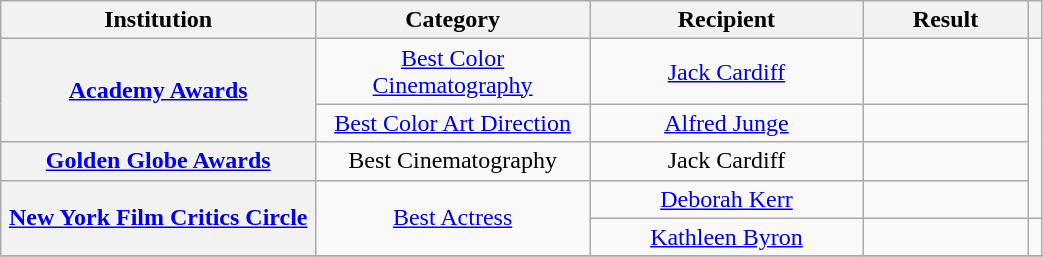<table class="wikitable plainrowheaders" style="width:55%;">
<tr>
<th style="width:23%;">Institution</th>
<th style="width:20%;">Category</th>
<th style="width:20%;">Recipient</th>
<th style="width:12%;">Result</th>
<th style="width:1%;"></th>
</tr>
<tr>
<th scope="row" style="text-align:center;" rowspan="2"><a href='#'>Academy Awards</a></th>
<td style="text-align:center;"><a href='#'>Best Color Cinematography</a></td>
<td style="text-align:center;"><a href='#'>Jack Cardiff</a></td>
<td></td>
<td rowspan="4" style="text-align:center;"></td>
</tr>
<tr>
<td style="text-align:center;"><a href='#'>Best Color Art Direction</a></td>
<td style="text-align:center;"><a href='#'>Alfred Junge</a></td>
<td></td>
</tr>
<tr>
<th scope="row" style="text-align:center;"><a href='#'>Golden Globe Awards</a></th>
<td style="text-align:center;">Best Cinematography</td>
<td style="text-align:center;">Jack Cardiff</td>
<td></td>
</tr>
<tr>
<th scope="row" style="text-align:center;" rowspan="2"><a href='#'>New York Film Critics Circle</a></th>
<td rowspan="2" style="text-align:center;"><a href='#'>Best Actress</a></td>
<td style="text-align:center;"><a href='#'>Deborah Kerr</a></td>
<td></td>
</tr>
<tr>
<td style="text-align:center;"><a href='#'>Kathleen Byron</a></td>
<td></td>
<td style="text-align:center;"></td>
</tr>
<tr>
</tr>
</table>
